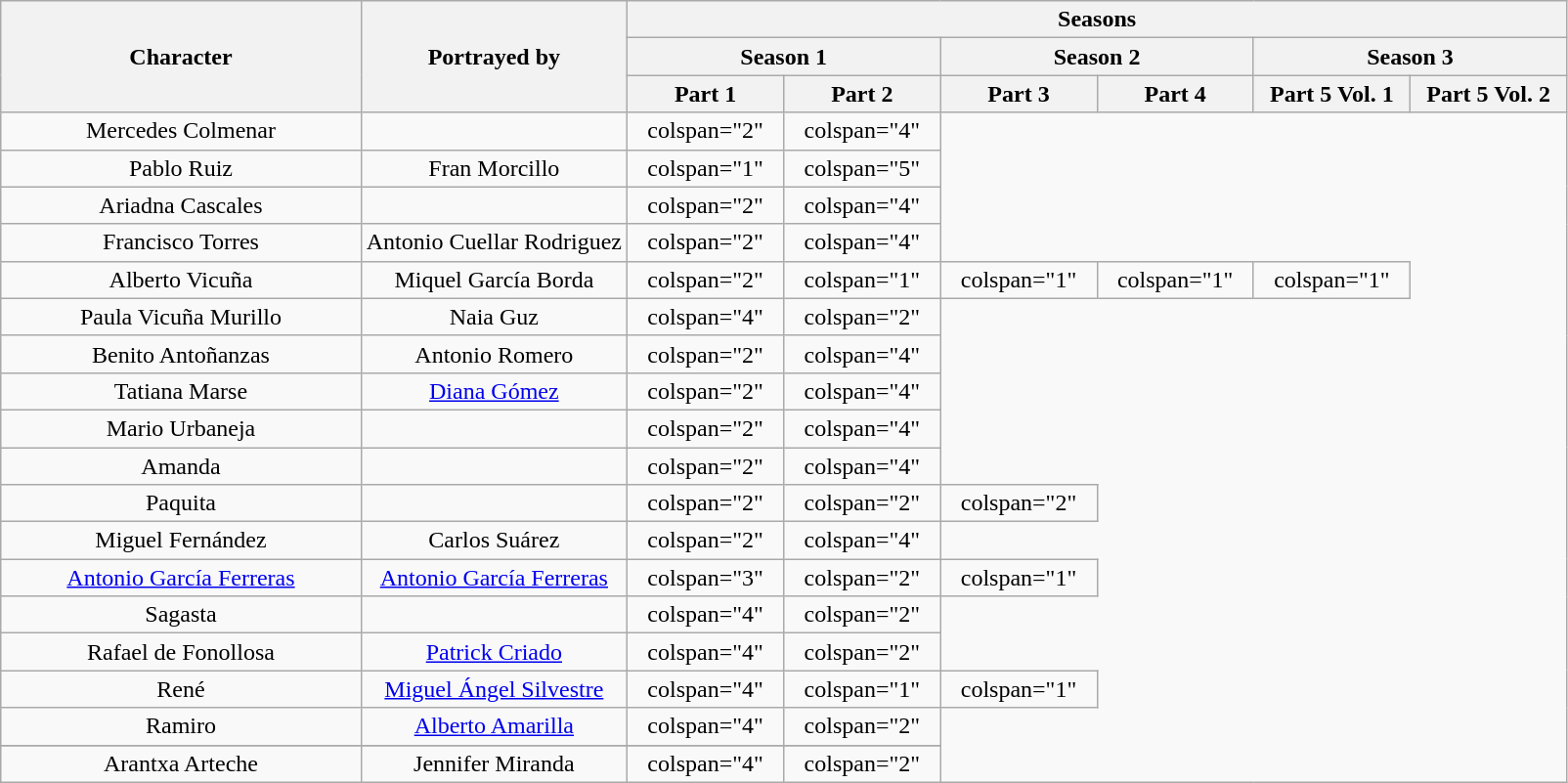<table class="wikitable plainrowheaders" style="text-align:center;">
<tr>
<th scope="col" rowspan="3" style="width:23%;">Character</th>
<th scope="col" rowspan="3" style="width:17%;">Portrayed by</th>
<th scope="col" colspan="6" style="width:60%;">Seasons</th>
</tr>
<tr>
<th scope="col" colspan="2" style="width:60%;">Season 1</th>
<th scope="col" colspan="2" style="width:60%;">Season 2</th>
<th scope="col" colspan="2" style="width:60%;">Season 3</th>
</tr>
<tr>
<th scope="col" style="width:10%;">Part 1</th>
<th scope="col" style="width:10%;">Part 2</th>
<th scope="col" style="width:10%;">Part 3</th>
<th scope="col" style="width:10%;">Part 4</th>
<th scope="col" style="width:10%;">Part 5 Vol. 1</th>
<th scope="col" style="width:10%;">Part 5 Vol. 2</th>
</tr>
<tr>
<td scope="row">Mercedes Colmenar</td>
<td></td>
<td>colspan="2" </td>
<td>colspan="4" </td>
</tr>
<tr>
<td scope="row">Pablo Ruiz</td>
<td>Fran Morcillo</td>
<td>colspan="1" </td>
<td>colspan="5" </td>
</tr>
<tr>
<td scope="row">Ariadna Cascales</td>
<td></td>
<td>colspan="2" </td>
<td>colspan="4" </td>
</tr>
<tr>
<td scope="row">Francisco Torres</td>
<td>Antonio Cuellar Rodriguez</td>
<td>colspan="2" </td>
<td>colspan="4" </td>
</tr>
<tr>
<td scope="row">Alberto Vicuña</td>
<td>Miquel García Borda</td>
<td>colspan="2" </td>
<td>colspan="1" </td>
<td>colspan="1" </td>
<td>colspan="1" </td>
<td>colspan="1" </td>
</tr>
<tr>
<td scope="row">Paula Vicuña Murillo</td>
<td>Naia Guz</td>
<td>colspan="4" </td>
<td>colspan="2" </td>
</tr>
<tr>
<td scope="row">Benito Antoñanzas</td>
<td>Antonio Romero</td>
<td>colspan="2" </td>
<td>colspan="4" </td>
</tr>
<tr>
<td scope="row">Tatiana Marse</td>
<td><a href='#'>Diana Gómez</a></td>
<td>colspan="2" </td>
<td>colspan="4" </td>
</tr>
<tr>
<td scope="row">Mario Urbaneja</td>
<td></td>
<td>colspan="2" </td>
<td>colspan="4" </td>
</tr>
<tr>
<td scope="row">Amanda</td>
<td></td>
<td>colspan="2" </td>
<td>colspan="4" </td>
</tr>
<tr>
<td scope="row">Paquita</td>
<td></td>
<td>colspan="2" </td>
<td>colspan="2" </td>
<td>colspan="2" </td>
</tr>
<tr>
<td scope="row">Miguel Fernández</td>
<td>Carlos Suárez</td>
<td>colspan="2" </td>
<td>colspan="4" </td>
</tr>
<tr>
<td scope="row"><a href='#'>Antonio García Ferreras</a></td>
<td><a href='#'>Antonio García Ferreras</a></td>
<td>colspan="3" </td>
<td>colspan="2" </td>
<td>colspan="1" </td>
</tr>
<tr>
<td scope="row">Sagasta</td>
<td></td>
<td>colspan="4" </td>
<td>colspan="2" </td>
</tr>
<tr>
<td scope="row">Rafael de Fonollosa</td>
<td><a href='#'>Patrick Criado</a></td>
<td>colspan="4" </td>
<td>colspan="2" </td>
</tr>
<tr>
<td scope="row">René</td>
<td><a href='#'>Miguel Ángel Silvestre</a></td>
<td>colspan="4" </td>
<td>colspan="1" </td>
<td>colspan="1" </td>
</tr>
<tr>
<td scope="row">Ramiro</td>
<td><a href='#'>Alberto Amarilla</a></td>
<td>colspan="4" </td>
<td>colspan="2" </td>
</tr>
<tr>
</tr>
<tr>
<td scope="row">Arantxa Arteche</td>
<td>Jennifer Miranda</td>
<td>colspan="4" </td>
<td>colspan="2" </td>
</tr>
</table>
